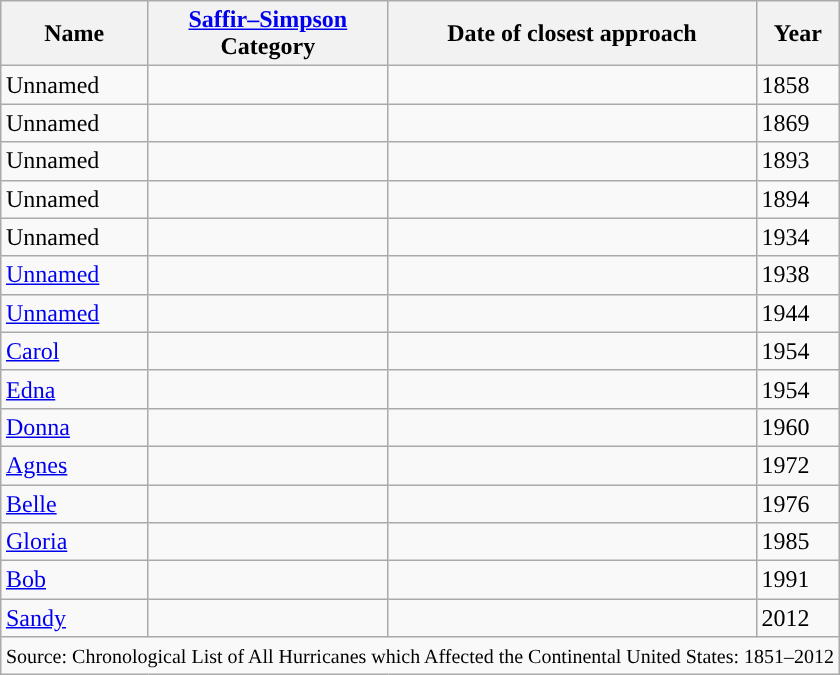<table class = "wikitable" style="margin:1em auto;">
<tr>
<th>Name</th>
<th><a href='#'>Saffir–Simpson</a><br>Category</th>
<th>Date of closest approach</th>
<th>Year</th>
</tr>
<tr>
<td>Unnamed</td>
<td></td>
<td></td>
<td>1858</td>
</tr>
<tr>
<td>Unnamed</td>
<td></td>
<td></td>
<td>1869</td>
</tr>
<tr>
<td>Unnamed</td>
<td></td>
<td></td>
<td>1893</td>
</tr>
<tr>
<td>Unnamed</td>
<td></td>
<td></td>
<td>1894</td>
</tr>
<tr>
<td>Unnamed</td>
<td></td>
<td></td>
<td>1934</td>
</tr>
<tr>
<td><a href='#'>Unnamed</a></td>
<td></td>
<td></td>
<td>1938</td>
</tr>
<tr>
<td><a href='#'>Unnamed</a></td>
<td></td>
<td></td>
<td>1944</td>
</tr>
<tr>
<td><a href='#'>Carol</a></td>
<td></td>
<td></td>
<td>1954</td>
</tr>
<tr>
<td><a href='#'>Edna</a></td>
<td></td>
<td></td>
<td>1954</td>
</tr>
<tr>
<td><a href='#'>Donna</a></td>
<td></td>
<td></td>
<td>1960</td>
</tr>
<tr>
<td><a href='#'>Agnes</a></td>
<td></td>
<td></td>
<td>1972</td>
</tr>
<tr>
<td><a href='#'>Belle</a></td>
<td></td>
<td></td>
<td>1976</td>
</tr>
<tr>
<td><a href='#'>Gloria</a></td>
<td></td>
<td></td>
<td>1985</td>
</tr>
<tr>
<td><a href='#'>Bob</a></td>
<td></td>
<td></td>
<td>1991</td>
</tr>
<tr>
<td><a href='#'>Sandy</a></td>
<td></td>
<td></td>
<td>2012</td>
</tr>
<tr>
<td colspan="9"><small>Source: Chronological List of All Hurricanes which Affected the Continental United States: 1851–2012</small></td>
</tr>
</table>
